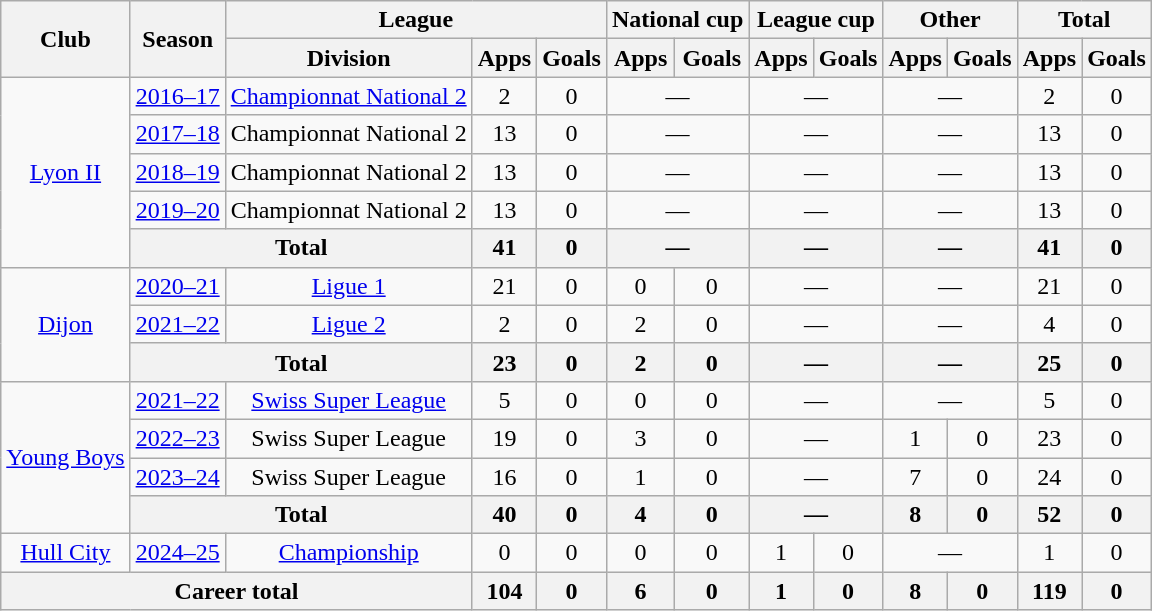<table class="wikitable" style="text-align: center;">
<tr>
<th rowspan="2">Club</th>
<th rowspan="2">Season</th>
<th colspan="3">League</th>
<th colspan="2">National cup</th>
<th colspan="2">League cup</th>
<th colspan="2">Other</th>
<th colspan="2">Total</th>
</tr>
<tr>
<th>Division</th>
<th>Apps</th>
<th>Goals</th>
<th>Apps</th>
<th>Goals</th>
<th>Apps</th>
<th>Goals</th>
<th>Apps</th>
<th>Goals</th>
<th>Apps</th>
<th>Goals</th>
</tr>
<tr>
<td rowspan=5><a href='#'>Lyon II</a></td>
<td><a href='#'>2016–17</a></td>
<td><a href='#'>Championnat National 2</a></td>
<td>2</td>
<td>0</td>
<td colspan=2>—</td>
<td colspan=2>—</td>
<td colspan=2>—</td>
<td>2</td>
<td>0</td>
</tr>
<tr>
<td><a href='#'>2017–18</a></td>
<td>Championnat National 2</td>
<td>13</td>
<td>0</td>
<td colspan=2>—</td>
<td colspan=2>—</td>
<td colspan=2>—</td>
<td>13</td>
<td>0</td>
</tr>
<tr>
<td><a href='#'>2018–19</a></td>
<td>Championnat National 2</td>
<td>13</td>
<td>0</td>
<td colspan=2>—</td>
<td colspan=2>—</td>
<td colspan=2>—</td>
<td>13</td>
<td>0</td>
</tr>
<tr>
<td><a href='#'>2019–20</a></td>
<td>Championnat National 2</td>
<td>13</td>
<td>0</td>
<td colspan=2>—</td>
<td colspan=2>—</td>
<td colspan=2>—</td>
<td>13</td>
<td>0</td>
</tr>
<tr>
<th colspan=2>Total</th>
<th>41</th>
<th>0</th>
<th colspan=2>—</th>
<th colspan=2>—</th>
<th colspan=2>—</th>
<th>41</th>
<th>0</th>
</tr>
<tr>
<td rowspan=3><a href='#'>Dijon</a></td>
<td><a href='#'>2020–21</a></td>
<td><a href='#'>Ligue 1</a></td>
<td>21</td>
<td>0</td>
<td>0</td>
<td>0</td>
<td colspan=2>—</td>
<td colspan=2>—</td>
<td>21</td>
<td>0</td>
</tr>
<tr>
<td><a href='#'>2021–22</a></td>
<td><a href='#'>Ligue 2</a></td>
<td>2</td>
<td>0</td>
<td>2</td>
<td>0</td>
<td colspan=2>—</td>
<td colspan=2>—</td>
<td>4</td>
<td>0</td>
</tr>
<tr>
<th colspan=2>Total</th>
<th>23</th>
<th>0</th>
<th>2</th>
<th>0</th>
<th colspan=2>—</th>
<th colspan=2>—</th>
<th>25</th>
<th>0</th>
</tr>
<tr>
<td rowspan=4><a href='#'>Young Boys</a></td>
<td><a href='#'>2021–22</a></td>
<td><a href='#'>Swiss Super League</a></td>
<td>5</td>
<td>0</td>
<td>0</td>
<td>0</td>
<td colspan=2>—</td>
<td colspan=2>—</td>
<td>5</td>
<td>0</td>
</tr>
<tr>
<td><a href='#'>2022–23</a></td>
<td>Swiss Super League</td>
<td>19</td>
<td>0</td>
<td>3</td>
<td>0</td>
<td colspan=2>—</td>
<td>1</td>
<td>0</td>
<td>23</td>
<td>0</td>
</tr>
<tr>
<td><a href='#'>2023–24</a></td>
<td>Swiss Super League</td>
<td>16</td>
<td>0</td>
<td>1</td>
<td>0</td>
<td colspan=2>—</td>
<td>7</td>
<td>0</td>
<td>24</td>
<td>0</td>
</tr>
<tr>
<th colspan=2>Total</th>
<th>40</th>
<th>0</th>
<th>4</th>
<th>0</th>
<th colspan=2>—</th>
<th>8</th>
<th>0</th>
<th>52</th>
<th>0</th>
</tr>
<tr>
<td><a href='#'>Hull City</a></td>
<td><a href='#'>2024–25</a></td>
<td><a href='#'>Championship</a></td>
<td>0</td>
<td>0</td>
<td>0</td>
<td>0</td>
<td>1</td>
<td>0</td>
<td colspan=2>—</td>
<td>1</td>
<td>0</td>
</tr>
<tr>
<th colspan="3">Career total</th>
<th>104</th>
<th>0</th>
<th>6</th>
<th>0</th>
<th>1</th>
<th>0</th>
<th>8</th>
<th>0</th>
<th>119</th>
<th>0</th>
</tr>
</table>
